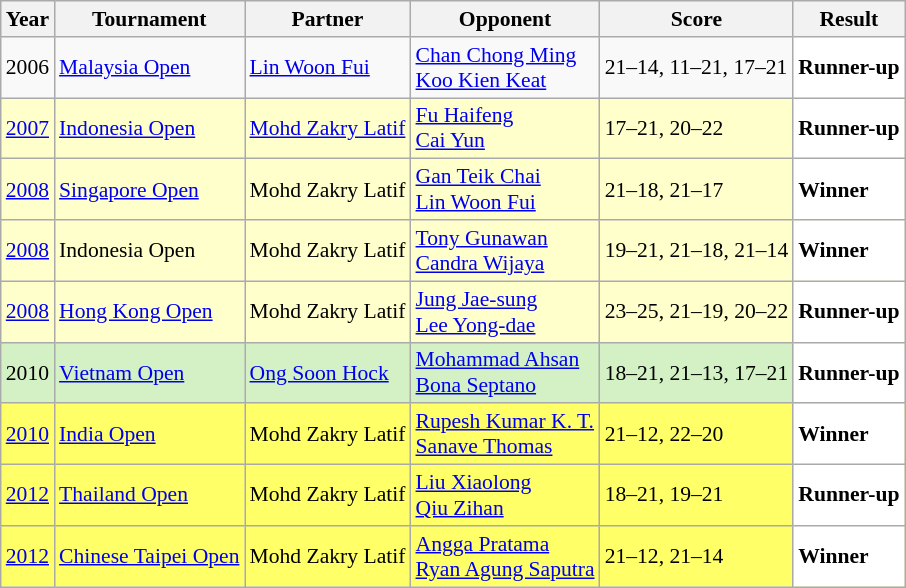<table class="sortable wikitable" style="font-size: 90%;">
<tr>
<th>Year</th>
<th>Tournament</th>
<th>Partner</th>
<th>Opponent</th>
<th>Score</th>
<th>Result</th>
</tr>
<tr>
<td align="center">2006</td>
<td><a href='#'>Malaysia Open</a></td>
<td> <a href='#'>Lin Woon Fui</a></td>
<td> <a href='#'>Chan Chong Ming</a><br> <a href='#'>Koo Kien Keat</a></td>
<td>21–14, 11–21, 17–21</td>
<td style="text-align:left; background:white"> <strong>Runner-up</strong></td>
</tr>
<tr style="background:#FFFFCC">
<td align="center"><a href='#'>2007</a></td>
<td><a href='#'>Indonesia Open</a></td>
<td> <a href='#'>Mohd Zakry Latif</a></td>
<td> <a href='#'>Fu Haifeng</a><br> <a href='#'>Cai Yun</a></td>
<td>17–21, 20–22</td>
<td style="text-align:left; background:white"> <strong>Runner-up</strong></td>
</tr>
<tr style="background:#FFFFCC">
<td align="center"><a href='#'>2008</a></td>
<td><a href='#'>Singapore Open</a></td>
<td> Mohd Zakry Latif</td>
<td> <a href='#'>Gan Teik Chai</a><br> <a href='#'>Lin Woon Fui</a></td>
<td>21–18, 21–17</td>
<td style="text-align:left; background:white"> <strong>Winner</strong></td>
</tr>
<tr style="background:#FFFFCC">
<td align="center"><a href='#'>2008</a></td>
<td>Indonesia Open</td>
<td> Mohd Zakry Latif</td>
<td> <a href='#'>Tony Gunawan</a><br> <a href='#'>Candra Wijaya</a></td>
<td>19–21, 21–18, 21–14</td>
<td style="text-align:left; background:white"> <strong>Winner</strong></td>
</tr>
<tr style="background:#FFFFCC">
<td align="center"><a href='#'>2008</a></td>
<td><a href='#'>Hong Kong Open</a></td>
<td> Mohd Zakry Latif</td>
<td> <a href='#'>Jung Jae-sung</a><br> <a href='#'>Lee Yong-dae</a></td>
<td>23–25, 21–19, 20–22</td>
<td style="text-align:left; background:white"> <strong>Runner-up</strong></td>
</tr>
<tr style="background:#D4F1C5">
<td align="center">2010</td>
<td><a href='#'>Vietnam Open</a></td>
<td> <a href='#'>Ong Soon Hock</a></td>
<td> <a href='#'>Mohammad Ahsan</a><br> <a href='#'>Bona Septano</a></td>
<td>18–21, 21–13, 17–21</td>
<td style="text-align:left; background:white"> <strong>Runner-up</strong></td>
</tr>
<tr style="background:#FFFF67">
<td align="center"><a href='#'>2010</a></td>
<td><a href='#'>India Open</a></td>
<td> Mohd Zakry Latif</td>
<td> <a href='#'>Rupesh Kumar K. T.</a><br> <a href='#'>Sanave Thomas</a></td>
<td>21–12, 22–20</td>
<td style="text-align:left; background:white"> <strong>Winner</strong></td>
</tr>
<tr style="background:#FFFF67">
<td align="center"><a href='#'>2012</a></td>
<td><a href='#'>Thailand Open</a></td>
<td> Mohd Zakry Latif</td>
<td> <a href='#'>Liu Xiaolong</a><br> <a href='#'>Qiu Zihan</a></td>
<td>18–21, 19–21</td>
<td style="text-align:left; background:white"> <strong>Runner-up</strong></td>
</tr>
<tr style="background:#FFFF67">
<td align="center"><a href='#'>2012</a></td>
<td><a href='#'>Chinese Taipei Open</a></td>
<td> Mohd Zakry Latif</td>
<td> <a href='#'>Angga Pratama</a><br> <a href='#'>Ryan Agung Saputra</a></td>
<td>21–12, 21–14</td>
<td style="text-align:left; background:white"> <strong>Winner</strong></td>
</tr>
</table>
